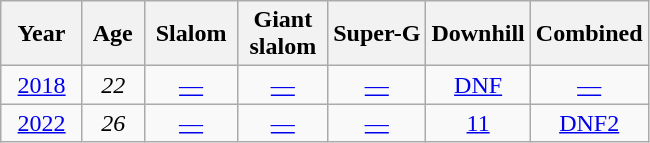<table class=wikitable style="text-align:center">
<tr>
<th>  Year  </th>
<th> Age </th>
<th> Slalom </th>
<th> Giant <br> slalom </th>
<th>Super-G</th>
<th>Downhill</th>
<th>Combined</th>
</tr>
<tr>
<td><a href='#'>2018</a></td>
<td><em>22</em></td>
<td><a href='#'>—</a></td>
<td><a href='#'>—</a></td>
<td><a href='#'>—</a></td>
<td><a href='#'>DNF</a></td>
<td><a href='#'>—</a></td>
</tr>
<tr>
<td><a href='#'>2022</a></td>
<td><em>26</em></td>
<td><a href='#'>—</a></td>
<td><a href='#'>—</a></td>
<td><a href='#'>—</a></td>
<td><a href='#'>11</a></td>
<td><a href='#'>DNF2</a></td>
</tr>
</table>
